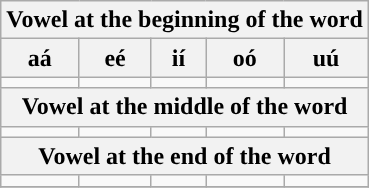<table class="wikitable" style="text-align:center;">
<tr>
<th colspan=5>Vowel at the beginning of the word</th>
</tr>
<tr>
<th>aá</th>
<th>eé</th>
<th>ií</th>
<th>oó</th>
<th>uú</th>
</tr>
<tr dir="rtl">
<td><span></span></td>
<td><span></span></td>
<td><span></span></td>
<td><span></span></td>
<td><span></span></td>
</tr>
<tr>
<th colspan=5>Vowel at the middle of the word</th>
</tr>
<tr dir="rtl">
<td><span></span></td>
<td><span></span></td>
<td><span></span></td>
<td><span></span></td>
<td><span></span></td>
</tr>
<tr>
<th colspan=5>Vowel at the end of the word</th>
</tr>
<tr dir="rtl">
<td><span></span></td>
<td><span></span></td>
<td><span></span></td>
<td><span></span></td>
<td><span></span></td>
</tr>
<tr>
</tr>
</table>
